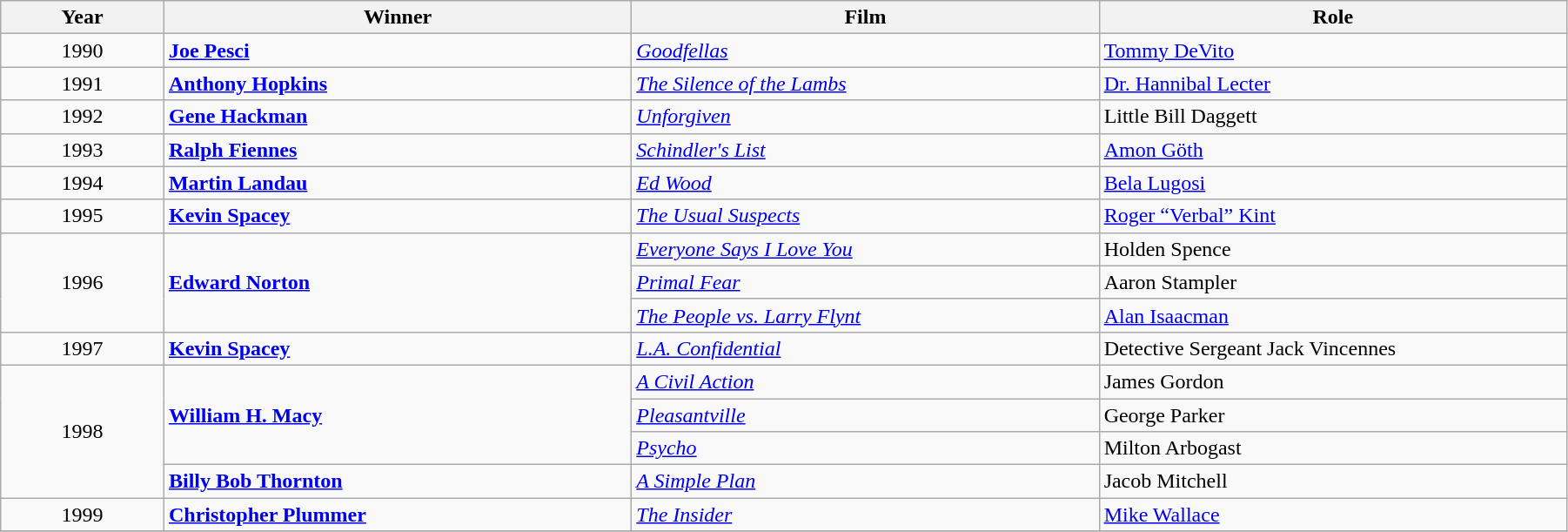<table class="wikitable" width="95%" cellpadding="5">
<tr>
<th width="100"><strong>Year</strong></th>
<th width="300"><strong>Winner</strong></th>
<th width="300"><strong>Film</strong></th>
<th width="300"><strong>Role</strong></th>
</tr>
<tr>
<td style="text-align:center;">1990</td>
<td><strong><a href='#'>Joe Pesci</a></strong></td>
<td><em><a href='#'>Goodfellas</a></em></td>
<td><a href='#'>Tommy DeVito</a></td>
</tr>
<tr>
<td style="text-align:center;">1991</td>
<td><strong><a href='#'>Anthony Hopkins</a></strong></td>
<td><em><a href='#'>The Silence of the Lambs</a></em></td>
<td><a href='#'>Dr. Hannibal Lecter</a></td>
</tr>
<tr>
<td style="text-align:center;">1992</td>
<td><strong><a href='#'>Gene Hackman</a></strong></td>
<td><em><a href='#'>Unforgiven</a></em></td>
<td>Little Bill Daggett</td>
</tr>
<tr>
<td style="text-align:center;">1993</td>
<td><strong><a href='#'>Ralph Fiennes</a></strong></td>
<td><em><a href='#'>Schindler's List</a></em></td>
<td><a href='#'>Amon Göth</a></td>
</tr>
<tr>
<td style="text-align:center;">1994</td>
<td><strong><a href='#'>Martin Landau</a></strong></td>
<td><em><a href='#'>Ed Wood</a></em></td>
<td><a href='#'>Bela Lugosi</a></td>
</tr>
<tr>
<td style="text-align:center;">1995</td>
<td><strong><a href='#'>Kevin Spacey</a></strong></td>
<td><em><a href='#'>The Usual Suspects</a></em></td>
<td><a href='#'>Roger “Verbal” Kint</a></td>
</tr>
<tr>
<td rowspan="3" style="text-align:center;">1996</td>
<td rowspan="3"><strong><a href='#'>Edward Norton</a></strong></td>
<td><em><a href='#'>Everyone Says I Love You</a></em></td>
<td>Holden Spence</td>
</tr>
<tr>
<td><em><a href='#'>Primal Fear</a></em></td>
<td>Aaron Stampler</td>
</tr>
<tr>
<td><em><a href='#'>The People vs. Larry Flynt</a></em></td>
<td><a href='#'>Alan Isaacman</a></td>
</tr>
<tr>
<td style="text-align:center;">1997</td>
<td><strong><a href='#'>Kevin Spacey</a></strong></td>
<td><em><a href='#'>L.A. Confidential</a></em></td>
<td>Detective Sergeant Jack Vincennes</td>
</tr>
<tr>
<td rowspan="4" style="text-align:center;">1998</td>
<td rowspan="3"><strong><a href='#'>William H. Macy</a></strong></td>
<td><em><a href='#'>A Civil Action</a></em></td>
<td>James Gordon</td>
</tr>
<tr>
<td><em><a href='#'>Pleasantville</a></em></td>
<td>George Parker</td>
</tr>
<tr>
<td><em><a href='#'>Psycho</a></em></td>
<td>Milton Arbogast</td>
</tr>
<tr>
<td><strong><a href='#'>Billy Bob Thornton</a></strong></td>
<td><em><a href='#'>A Simple Plan</a></em></td>
<td>Jacob Mitchell</td>
</tr>
<tr>
<td style="text-align:center;">1999</td>
<td><strong><a href='#'>Christopher Plummer</a></strong></td>
<td><em><a href='#'>The Insider</a></em></td>
<td><a href='#'>Mike Wallace</a></td>
</tr>
<tr>
</tr>
</table>
